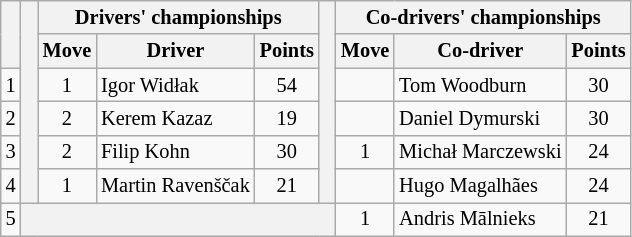<table class="wikitable" style="font-size:85%;">
<tr>
<th rowspan="2"></th>
<th rowspan="6" style="width:5px;"></th>
<th colspan="3">Drivers' championships</th>
<th rowspan="6" style="width:5px;"></th>
<th colspan="3" nowrap="">Co-drivers' championships</th>
</tr>
<tr>
<th>Move</th>
<th>Driver</th>
<th>Points</th>
<th>Move</th>
<th>Co-driver</th>
<th>Points</th>
</tr>
<tr>
<td align="center">1</td>
<td align="center"> 1</td>
<td>Igor Widłak</td>
<td align="center">54</td>
<td align="center"></td>
<td>Tom Woodburn</td>
<td align="center">30</td>
</tr>
<tr>
<td align="center">2</td>
<td align="center"> 2</td>
<td>Kerem Kazaz</td>
<td align="center">19</td>
<td align="center"></td>
<td>Daniel Dymurski</td>
<td align="center">30</td>
</tr>
<tr>
<td align="center">3</td>
<td align="center"> 2</td>
<td>Filip Kohn</td>
<td align="center">30</td>
<td align="center"> 1</td>
<td>Michał Marczewski</td>
<td align="center">24</td>
</tr>
<tr>
<td align="center">4</td>
<td align="center"> 1</td>
<td>Martin Ravenščak</td>
<td align="center">21</td>
<td align="center"></td>
<td>Hugo Magalhães</td>
<td align="center">24</td>
</tr>
<tr>
<td align="center">5</td>
<th colspan="5"></th>
<td align="center"> 1</td>
<td>Andris Mālnieks</td>
<td align="center">21</td>
</tr>
</table>
